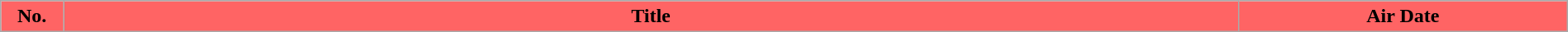<table class="wikitable plainrowheaders" style="width:100%; background:#FFFFFF;">
<tr>
<th style="background:#FF6464; width:4%">No.</th>
<th style="background:#FF6464">Title</th>
<th style="background:#FF6464; width:21%">Air Date<br>











</th>
</tr>
</table>
